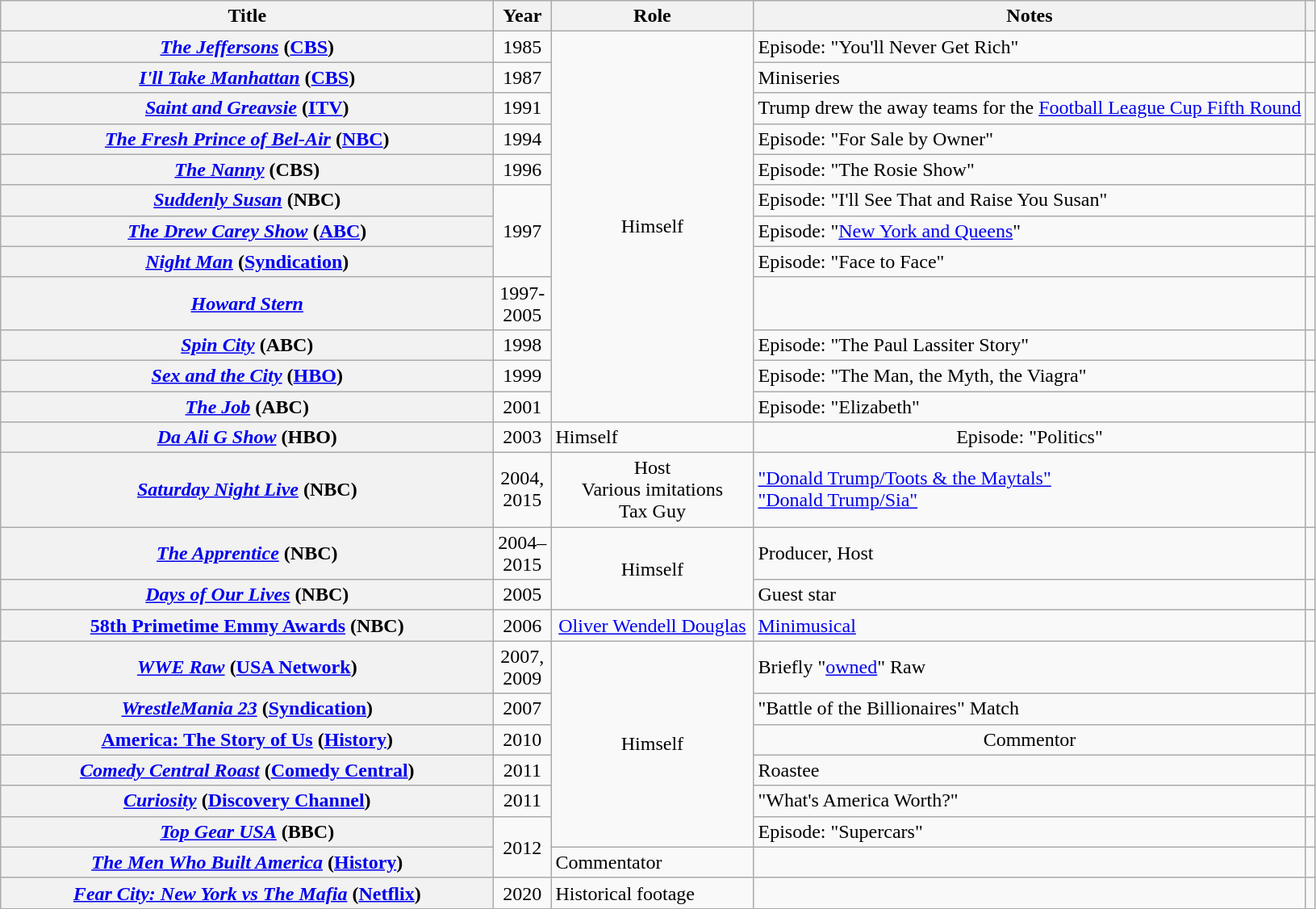<table class="wikitable sortable plainrowheaders" style="text-align:center;">
<tr>
<th scope="col" style="width:25em;">Title</th>
<th scope="col" style="width:1em;">Year</th>
<th scope="col" style="width:10em;">Role</th>
<th scope="col" class="unsortable">Notes</th>
<th scope="col" class="unsortable"></th>
</tr>
<tr>
<th scope="row"><em><a href='#'>The Jeffersons</a></em> (<a href='#'>CBS</a>)</th>
<td>1985</td>
<td rowspan="12">Himself</td>
<td style="text-align:left;">Episode: "You'll Never Get Rich"</td>
<td></td>
</tr>
<tr>
<th scope="row"><em><a href='#'>I'll Take Manhattan</a></em> (<a href='#'>CBS</a>)</th>
<td>1987</td>
<td style="text-align:left;">Miniseries</td>
<td></td>
</tr>
<tr>
<th scope="row"><em><a href='#'>Saint and Greavsie</a></em> (<a href='#'>ITV</a>)</th>
<td>1991</td>
<td style="text-align:left;">Trump drew the away teams for the <a href='#'>Football League Cup Fifth Round</a></td>
<td></td>
</tr>
<tr>
<th scope="row"><em><a href='#'>The Fresh Prince of Bel-Air</a></em> (<a href='#'>NBC</a>)</th>
<td>1994</td>
<td style="text-align:left;">Episode: "For Sale by Owner"</td>
<td></td>
</tr>
<tr>
<th scope="row"><em><a href='#'>The Nanny</a></em> (CBS)</th>
<td>1996</td>
<td style="text-align:left;">Episode: "The Rosie Show"</td>
<td></td>
</tr>
<tr>
<th scope="row"><em><a href='#'>Suddenly Susan</a></em> (NBC)</th>
<td rowspan=3>1997</td>
<td style="text-align:left;">Episode: "I'll See That and Raise You Susan"</td>
<td></td>
</tr>
<tr>
<th scope="row"><em><a href='#'>The Drew Carey Show</a></em> (<a href='#'>ABC</a>)</th>
<td style="text-align:left;">Episode: "<a href='#'>New York and Queens</a>"</td>
<td></td>
</tr>
<tr>
<th scope="row"><em> <a href='#'>Night Man</a></em> (<a href='#'>Syndication</a>)</th>
<td style="text-align:left;">Episode: "Face to Face"</td>
<td></td>
</tr>
<tr>
<th scope="row"><em><a href='#'>Howard Stern</a></em></th>
<td>1997-2005</td>
<td></td>
<td></td>
</tr>
<tr>
<th scope="row"><em><a href='#'>Spin City</a></em> (ABC)</th>
<td>1998</td>
<td style="text-align:left;">Episode: "The Paul Lassiter Story"</td>
<td></td>
</tr>
<tr>
<th scope="row"><em><a href='#'>Sex and the City</a></em> (<a href='#'>HBO</a>)</th>
<td>1999</td>
<td style="text-align:left;">Episode: "The Man, the Myth, the Viagra"</td>
<td></td>
</tr>
<tr>
<th scope="row"><em><a href='#'>The Job</a></em> (ABC)</th>
<td>2001</td>
<td style="text-align:left;">Episode: "Elizabeth"</td>
<td></td>
</tr>
<tr>
<th scope="row"><em><a href='#'>Da Ali G Show</a></em> (HBO)</th>
<td>2003</td>
<td style="text-align:left;">Himself</td>
<td>Episode: "Politics"</td>
</tr>
<tr>
<th scope="row"><em><a href='#'>Saturday Night Live</a></em> (NBC)</th>
<td>2004, 2015</td>
<td>Host<br>Various imitations<br>Tax Guy</td>
<td style="text-align:left;"><a href='#'>"Donald Trump/Toots & the Maytals"</a><br><a href='#'>"Donald Trump/Sia"</a></td>
<td></td>
</tr>
<tr>
<th scope="row"><em><a href='#'>The Apprentice</a></em> (NBC)</th>
<td>2004–2015</td>
<td rowspan="2">Himself</td>
<td style="text-align:left;">Producer, Host</td>
<td></td>
</tr>
<tr>
<th scope="row"><em><a href='#'>Days of Our Lives</a></em> (NBC)</th>
<td>2005</td>
<td style="text-align:left;">Guest star</td>
<td></td>
</tr>
<tr>
<th scope="row"><a href='#'>58th Primetime Emmy Awards</a> (NBC)</th>
<td>2006</td>
<td><a href='#'>Oliver Wendell Douglas</a></td>
<td style="text-align:left;"><a href='#'>Minimusical</a></td>
<td></td>
</tr>
<tr>
<th scope="row"><em><a href='#'>WWE Raw</a></em> (<a href='#'>USA Network</a>)</th>
<td>2007, 2009</td>
<td rowspan="6">Himself</td>
<td style="text-align:left;">Briefly "<a href='#'>owned</a>" Raw</td>
<td></td>
</tr>
<tr>
<th scope="row"><em><a href='#'>WrestleMania 23</a></em> (<a href='#'>Syndication</a>)</th>
<td>2007</td>
<td style="text-align:left;">"Battle of the Billionaires" Match</td>
<td></td>
</tr>
<tr>
<th><a href='#'>America: The Story of Us</a> (<a href='#'>History</a>)</th>
<td>2010</td>
<td>Commentor</td>
<td style="text-align: left;"></td>
</tr>
<tr>
<th scope="row"><em><a href='#'>Comedy Central Roast</a></em> (<a href='#'>Comedy Central</a>)</th>
<td>2011</td>
<td style="text-align:left;">Roastee</td>
<td></td>
</tr>
<tr>
<th scope="row"><em><a href='#'>Curiosity</a></em> (<a href='#'>Discovery Channel</a>)</th>
<td>2011</td>
<td style="text-align:left;">"What's America Worth?"</td>
<td></td>
</tr>
<tr>
<th scope="row"><em><a href='#'>Top Gear USA</a></em> (BBC)</th>
<td rowspan=2>2012</td>
<td style="text-align:left;">Episode: "Supercars"</td>
<td></td>
</tr>
<tr>
<th scope="row"><em><a href='#'>The Men Who Built America</a></em> (<a href='#'>History</a>)</th>
<td style="text-align:left;">Commentator</td>
<td></td>
<td></td>
</tr>
<tr>
<th scope="row"><em><a href='#'>Fear City: New York vs The Mafia</a></em> (<a href='#'>Netflix</a>)</th>
<td>2020</td>
<td style="text-align:left;">Historical footage</td>
<td></td>
<td></td>
</tr>
</table>
